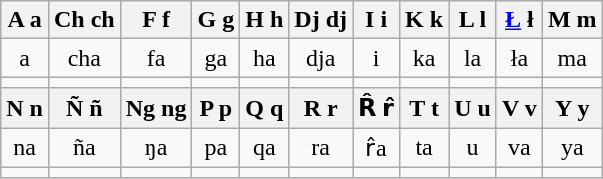<table class="wikitable" style="text-align: center">
<tr>
<th>A a</th>
<th>Ch ch</th>
<th>F f</th>
<th>G g</th>
<th>H h</th>
<th>Dj dj</th>
<th>I i</th>
<th>K k</th>
<th>L l</th>
<th><a href='#'>Ł</a> ł</th>
<th>M m</th>
</tr>
<tr>
<td>a</td>
<td>cha</td>
<td>fa</td>
<td>ga</td>
<td>ha</td>
<td>dja</td>
<td>i</td>
<td>ka</td>
<td>la</td>
<td>ła</td>
<td>ma</td>
</tr>
<tr>
<td></td>
<td></td>
<td></td>
<td></td>
<td></td>
<td></td>
<td></td>
<td></td>
<td></td>
<td></td>
<td></td>
</tr>
<tr>
<th>N n</th>
<th>Ñ ñ</th>
<th>Ng ng</th>
<th>P p</th>
<th>Q q</th>
<th>R r</th>
<th>R̂ r̂</th>
<th>T t</th>
<th>U u</th>
<th>V v</th>
<th>Y y</th>
</tr>
<tr>
<td>na</td>
<td>ña</td>
<td>ŋa</td>
<td>pa</td>
<td>qa</td>
<td>ra</td>
<td>r̂a</td>
<td>ta</td>
<td>u</td>
<td>va</td>
<td>ya</td>
</tr>
<tr>
<td></td>
<td></td>
<td></td>
<td></td>
<td></td>
<td></td>
<td></td>
<td></td>
<td></td>
<td></td>
<td></td>
</tr>
</table>
